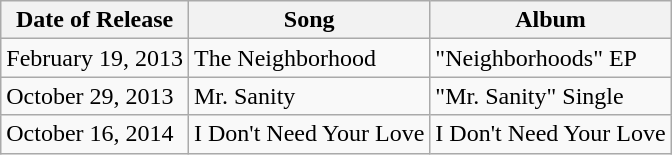<table class="wikitable">
<tr>
<th>Date of Release</th>
<th>Song</th>
<th>Album</th>
</tr>
<tr>
<td>February 19, 2013</td>
<td>The Neighborhood</td>
<td>"Neighborhoods" EP</td>
</tr>
<tr>
<td>October 29, 2013</td>
<td>Mr. Sanity</td>
<td>"Mr. Sanity" Single</td>
</tr>
<tr>
<td>October 16, 2014</td>
<td>I Don't Need Your Love</td>
<td>I Don't Need Your Love</td>
</tr>
</table>
